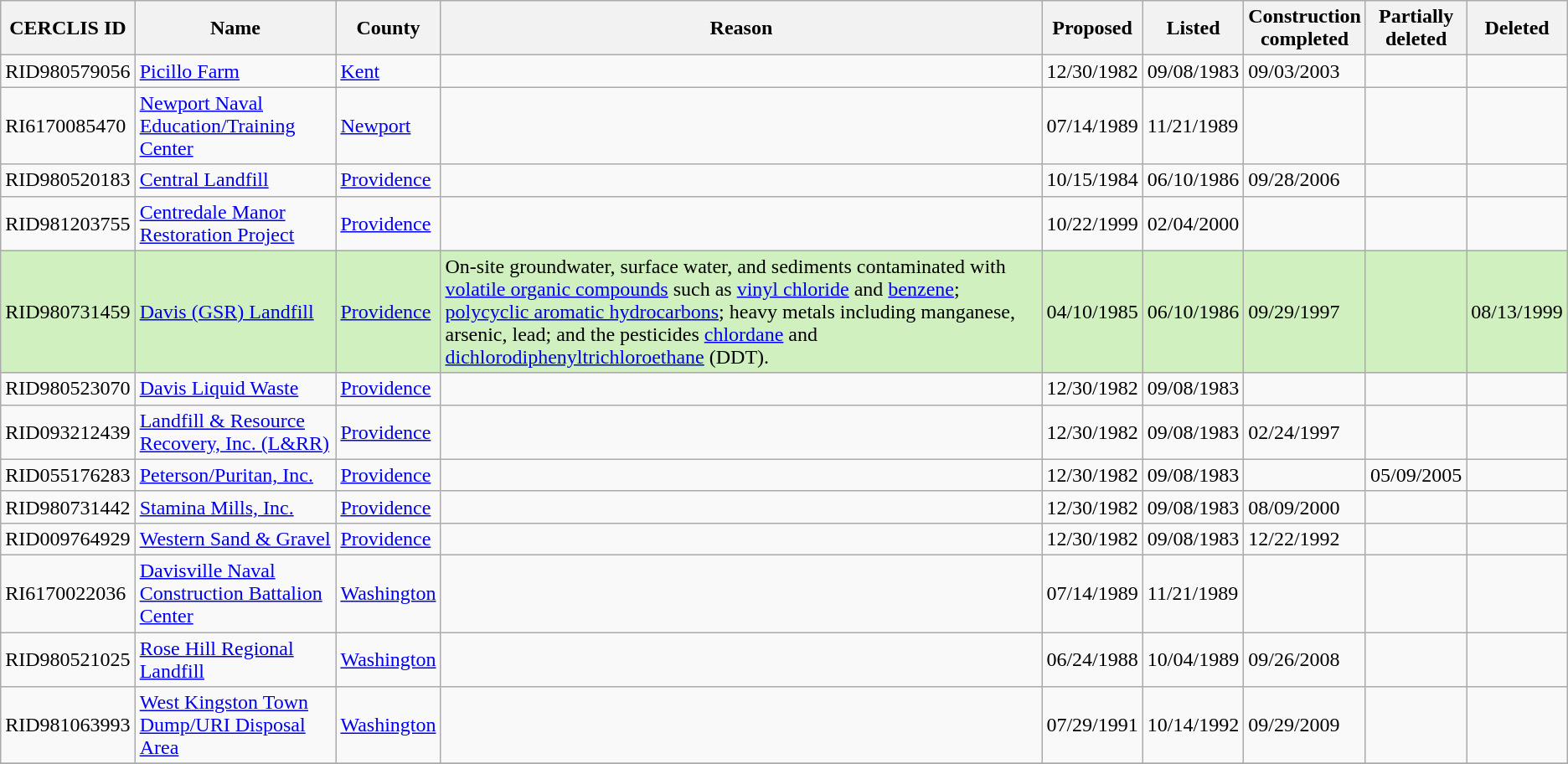<table class="wikitable sortable">
<tr>
<th>CERCLIS ID</th>
<th>Name</th>
<th>County</th>
<th>Reason</th>
<th>Proposed</th>
<th>Listed</th>
<th>Construction<br>completed</th>
<th>Partially<br>deleted</th>
<th>Deleted</th>
</tr>
<tr>
<td>RID980579056</td>
<td><a href='#'>Picillo Farm</a></td>
<td><a href='#'>Kent</a></td>
<td></td>
<td>12/30/1982</td>
<td>09/08/1983</td>
<td>09/03/2003</td>
<td></td>
<td></td>
</tr>
<tr>
<td>RI6170085470</td>
<td><a href='#'>Newport Naval Education/Training Center</a></td>
<td><a href='#'>Newport</a></td>
<td></td>
<td>07/14/1989</td>
<td>11/21/1989</td>
<td></td>
<td></td>
<td></td>
</tr>
<tr>
<td>RID980520183</td>
<td><a href='#'>Central Landfill</a></td>
<td><a href='#'>Providence</a></td>
<td></td>
<td>10/15/1984</td>
<td>06/10/1986</td>
<td>09/28/2006</td>
<td></td>
<td></td>
</tr>
<tr>
<td>RID981203755</td>
<td><a href='#'>Centredale Manor Restoration Project</a></td>
<td><a href='#'>Providence</a></td>
<td></td>
<td>10/22/1999</td>
<td>02/04/2000</td>
<td></td>
<td></td>
<td></td>
</tr>
<tr style="background:#d0f0c0">
<td>RID980731459</td>
<td><a href='#'>Davis (GSR) Landfill</a></td>
<td><a href='#'>Providence</a></td>
<td>On-site groundwater, surface water, and sediments contaminated with <a href='#'>volatile organic compounds</a> such as <a href='#'>vinyl chloride</a> and <a href='#'>benzene</a>; <a href='#'>polycyclic aromatic hydrocarbons</a>; heavy metals including manganese, arsenic, lead; and the pesticides <a href='#'>chlordane</a> and <a href='#'>dichlorodiphenyltrichloroethane</a> (DDT).</td>
<td>04/10/1985</td>
<td>06/10/1986</td>
<td>09/29/1997</td>
<td></td>
<td>08/13/1999</td>
</tr>
<tr>
<td>RID980523070</td>
<td><a href='#'>Davis Liquid Waste</a></td>
<td><a href='#'>Providence</a></td>
<td></td>
<td>12/30/1982</td>
<td>09/08/1983</td>
<td></td>
<td></td>
<td></td>
</tr>
<tr>
<td>RID093212439</td>
<td><a href='#'>Landfill & Resource Recovery, Inc. (L&RR)</a></td>
<td><a href='#'>Providence</a></td>
<td></td>
<td>12/30/1982</td>
<td>09/08/1983</td>
<td>02/24/1997</td>
<td></td>
<td></td>
</tr>
<tr>
<td>RID055176283</td>
<td><a href='#'>Peterson/Puritan, Inc.</a></td>
<td><a href='#'>Providence</a></td>
<td></td>
<td>12/30/1982</td>
<td>09/08/1983</td>
<td></td>
<td>05/09/2005</td>
<td></td>
</tr>
<tr>
<td>RID980731442</td>
<td><a href='#'>Stamina Mills, Inc.</a></td>
<td><a href='#'>Providence</a></td>
<td></td>
<td>12/30/1982</td>
<td>09/08/1983</td>
<td>08/09/2000</td>
<td></td>
<td></td>
</tr>
<tr>
<td>RID009764929</td>
<td><a href='#'>Western Sand & Gravel</a></td>
<td><a href='#'>Providence</a></td>
<td></td>
<td>12/30/1982</td>
<td>09/08/1983</td>
<td>12/22/1992</td>
<td></td>
<td></td>
</tr>
<tr>
<td>RI6170022036</td>
<td><a href='#'>Davisville Naval Construction Battalion Center</a></td>
<td><a href='#'>Washington</a></td>
<td></td>
<td>07/14/1989</td>
<td>11/21/1989</td>
<td></td>
<td></td>
<td></td>
</tr>
<tr>
<td>RID980521025</td>
<td><a href='#'>Rose Hill Regional Landfill</a></td>
<td><a href='#'>Washington</a></td>
<td></td>
<td>06/24/1988</td>
<td>10/04/1989</td>
<td>09/26/2008</td>
<td></td>
<td></td>
</tr>
<tr>
<td>RID981063993</td>
<td><a href='#'>West Kingston Town Dump/URI Disposal Area</a></td>
<td><a href='#'>Washington</a></td>
<td></td>
<td>07/29/1991</td>
<td>10/14/1992</td>
<td>09/29/2009</td>
<td></td>
<td></td>
</tr>
<tr>
</tr>
</table>
